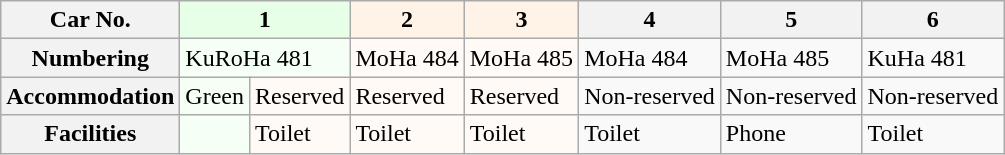<table class="wikitable">
<tr>
<th>Car No.</th>
<th colspan=2 style="background: #E6FFE6">1</th>
<th style="background: #FFF2E6">2</th>
<th style="background: #FFF2E6">3</th>
<th>4</th>
<th>5</th>
<th>6</th>
</tr>
<tr>
<th>Numbering</th>
<td colspan=2 style="background: #F5FFF5">KuRoHa 481</td>
<td style="background: #FFFAF5">MoHa 484</td>
<td style="background: #FFFAF5">MoHa 485</td>
<td>MoHa 484</td>
<td>MoHa 485</td>
<td>KuHa 481</td>
</tr>
<tr>
<th>Accommodation</th>
<td style="background: #F5FFF5">Green</td>
<td style="background: #FFFAF5">Reserved</td>
<td style="background: #FFFAF5">Reserved</td>
<td style="background: #FFFAF5">Reserved</td>
<td>Non-reserved</td>
<td>Non-reserved</td>
<td>Non-reserved</td>
</tr>
<tr>
<th>Facilities</th>
<td style="background: #F5FFF5"> </td>
<td style="background: #FFFAF5">Toilet</td>
<td style="background: #FFFAF5">Toilet</td>
<td style="background: #FFFAF5">Toilet</td>
<td>Toilet</td>
<td>Phone</td>
<td>Toilet</td>
</tr>
</table>
